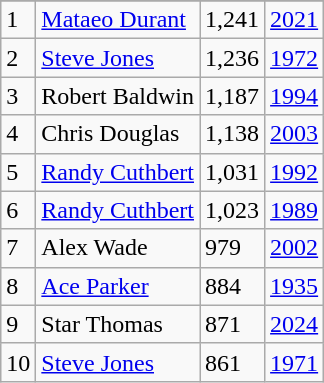<table class="wikitable">
<tr>
</tr>
<tr>
<td>1</td>
<td><a href='#'>Mataeo Durant</a></td>
<td>1,241</td>
<td><a href='#'>2021</a></td>
</tr>
<tr>
<td>2</td>
<td><a href='#'>Steve Jones</a></td>
<td>1,236</td>
<td><a href='#'>1972</a></td>
</tr>
<tr>
<td>3</td>
<td>Robert Baldwin</td>
<td>1,187</td>
<td><a href='#'>1994</a></td>
</tr>
<tr>
<td>4</td>
<td>Chris Douglas</td>
<td>1,138</td>
<td><a href='#'>2003</a></td>
</tr>
<tr>
<td>5</td>
<td><a href='#'>Randy Cuthbert</a></td>
<td>1,031</td>
<td><a href='#'>1992</a></td>
</tr>
<tr>
<td>6</td>
<td><a href='#'>Randy Cuthbert</a></td>
<td>1,023</td>
<td><a href='#'>1989</a></td>
</tr>
<tr>
<td>7</td>
<td>Alex Wade</td>
<td>979</td>
<td><a href='#'>2002</a></td>
</tr>
<tr>
<td>8</td>
<td><a href='#'>Ace Parker</a></td>
<td>884</td>
<td><a href='#'>1935</a></td>
</tr>
<tr>
<td>9</td>
<td>Star Thomas</td>
<td>871</td>
<td><a href='#'>2024</a></td>
</tr>
<tr>
<td>10</td>
<td><a href='#'>Steve Jones</a></td>
<td>861</td>
<td><a href='#'>1971</a></td>
</tr>
</table>
